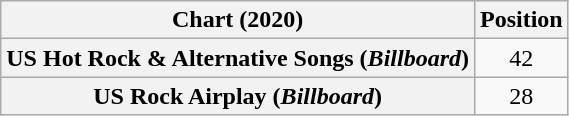<table class="wikitable plainrowheaders" style="text-align:center">
<tr>
<th>Chart (2020)</th>
<th>Position</th>
</tr>
<tr>
<th scope="row">US Hot Rock & Alternative Songs (<em>Billboard</em>)</th>
<td>42</td>
</tr>
<tr>
<th scope="row">US Rock Airplay (<em>Billboard</em>)</th>
<td>28</td>
</tr>
</table>
